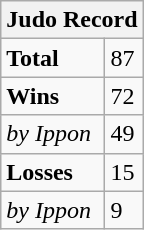<table class="wikitable">
<tr>
<th colspan="2">Judo Record</th>
</tr>
<tr>
<td><strong>Total</strong></td>
<td>87</td>
</tr>
<tr>
<td><strong>Wins</strong></td>
<td>72</td>
</tr>
<tr>
<td><em>by Ippon</em></td>
<td>49</td>
</tr>
<tr>
<td><strong>Losses</strong></td>
<td>15</td>
</tr>
<tr>
<td><em>by Ippon</em></td>
<td>9</td>
</tr>
</table>
